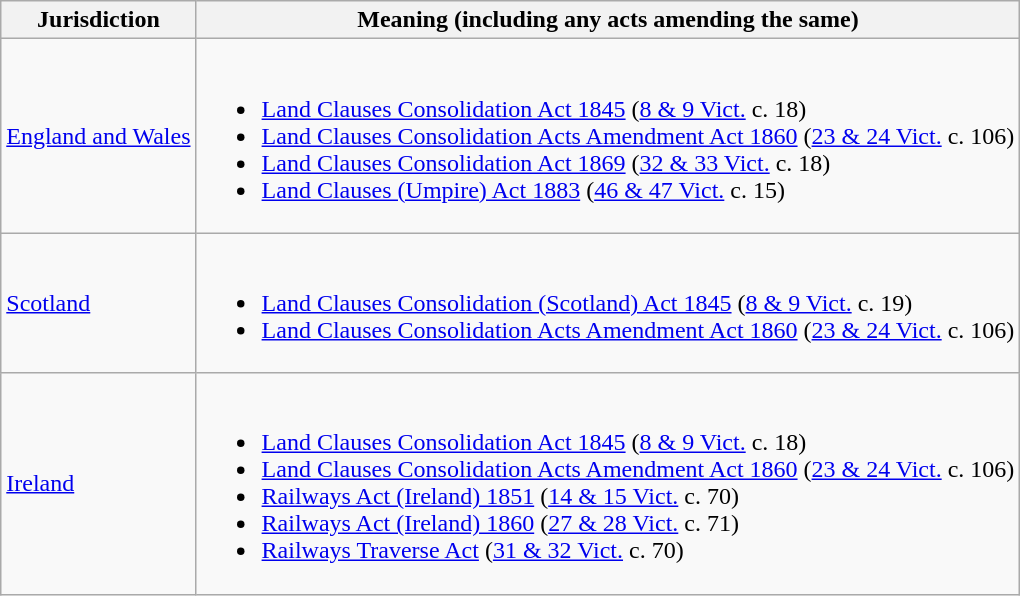<table class="wikitable">
<tr>
<th>Jurisdiction</th>
<th>Meaning (including any acts amending the same)</th>
</tr>
<tr>
<td><a href='#'>England and Wales</a></td>
<td><br><ul><li><a href='#'>Land Clauses Consolidation Act 1845</a> (<a href='#'>8 & 9 Vict.</a> c. 18)</li><li><a href='#'>Land Clauses Consolidation Acts Amendment Act 1860</a> (<a href='#'>23 & 24 Vict.</a> c. 106)</li><li><a href='#'>Land Clauses Consolidation Act 1869</a> (<a href='#'>32 & 33 Vict.</a> c. 18)</li><li><a href='#'>Land Clauses (Umpire) Act 1883</a> (<a href='#'>46 & 47 Vict.</a> c. 15)</li></ul></td>
</tr>
<tr>
<td><a href='#'>Scotland</a></td>
<td><br><ul><li><a href='#'>Land Clauses Consolidation (Scotland) Act 1845</a> (<a href='#'>8 & 9 Vict.</a> c. 19)</li><li><a href='#'>Land Clauses Consolidation Acts Amendment Act 1860</a> (<a href='#'>23 & 24 Vict.</a> c. 106)</li></ul></td>
</tr>
<tr>
<td><a href='#'>Ireland</a></td>
<td><br><ul><li><a href='#'>Land Clauses Consolidation Act 1845</a> (<a href='#'>8 & 9 Vict.</a> c. 18)</li><li><a href='#'>Land Clauses Consolidation Acts Amendment Act 1860</a> (<a href='#'>23 & 24 Vict.</a> c. 106)</li><li><a href='#'>Railways Act (Ireland) 1851</a> (<a href='#'>14 & 15 Vict.</a> c. 70)</li><li><a href='#'>Railways Act (Ireland) 1860</a> (<a href='#'>27 & 28 Vict.</a> c. 71)</li><li><a href='#'>Railways Traverse Act</a> (<a href='#'>31 & 32 Vict.</a> c. 70)</li></ul></td>
</tr>
</table>
